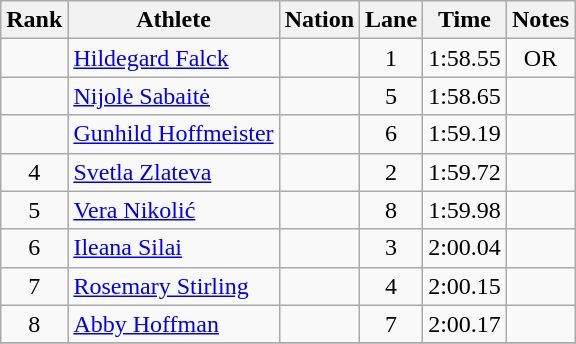<table class="wikitable sortable" style="text-align:center">
<tr>
<th>Rank</th>
<th>Athlete</th>
<th>Nation</th>
<th>Lane</th>
<th>Time</th>
<th>Notes</th>
</tr>
<tr>
<td></td>
<td align=left><a href='#'>Hildegard Falck</a></td>
<td align=left></td>
<td>1</td>
<td>1:58.55</td>
<td>OR</td>
</tr>
<tr>
<td></td>
<td align=left><a href='#'>Nijolė Sabaitė</a></td>
<td align=left></td>
<td>5</td>
<td>1:58.65</td>
<td></td>
</tr>
<tr>
<td></td>
<td align=left><a href='#'>Gunhild Hoffmeister</a></td>
<td align=left></td>
<td>6</td>
<td>1:59.19</td>
<td></td>
</tr>
<tr>
<td>4</td>
<td align=left><a href='#'>Svetla Zlateva</a></td>
<td align=left></td>
<td>2</td>
<td>1:59.72</td>
<td></td>
</tr>
<tr>
<td>5</td>
<td align=left><a href='#'>Vera Nikolić</a></td>
<td align=left></td>
<td>8</td>
<td>1:59.98</td>
<td></td>
</tr>
<tr>
<td>6</td>
<td align=left><a href='#'>Ileana Silai</a></td>
<td align=left></td>
<td>3</td>
<td>2:00.04</td>
<td></td>
</tr>
<tr>
<td>7</td>
<td align=left><a href='#'>Rosemary Stirling</a></td>
<td align=left></td>
<td>4</td>
<td>2:00.15</td>
<td></td>
</tr>
<tr>
<td>8</td>
<td align=left><a href='#'>Abby Hoffman</a></td>
<td align=left></td>
<td>7</td>
<td>2:00.17</td>
<td></td>
</tr>
<tr>
</tr>
</table>
